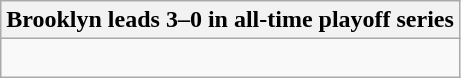<table class="wikitable collapsible collapsed">
<tr>
<th>Brooklyn leads 3–0 in all-time playoff series</th>
</tr>
<tr>
<td><br>

</td>
</tr>
</table>
